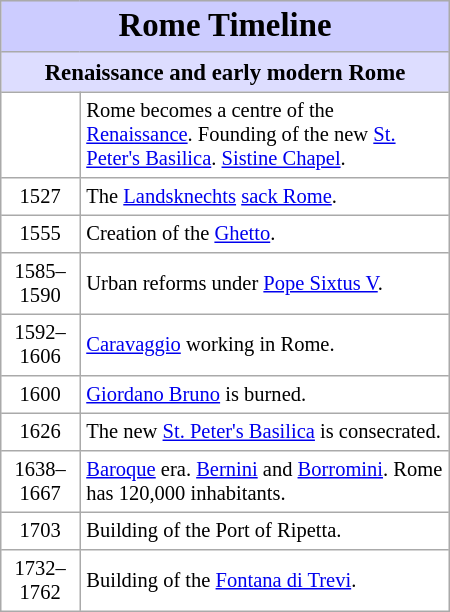<table border="1" cellpadding="4" cellspacing="0" style="float:right; width:300px; margin:0.5em 0 1em 1em; background:White; border:1px #aaa solid; border-collapse:collapse; font-size:95%;">
<tr>
<th colspan="2" style="background:#ccf; text-align:center;"><big><big>Rome Timeline</big></big></th>
</tr>
<tr>
<th colspan="2" style="background:#ddf; text-align:center;"><strong>Renaissance and early modern Rome</strong></th>
</tr>
<tr>
<td style="font-size:90%; text-align:center;"></td>
<td style="font-size: 90%;">Rome becomes a centre of the <a href='#'>Renaissance</a>. Founding of the new <a href='#'>St. Peter's Basilica</a>. <a href='#'>Sistine Chapel</a>.</td>
</tr>
<tr>
<td style="font-size:90%; text-align:center;">1527</td>
<td style="font-size: 90%;">The <a href='#'>Landsknechts</a> <a href='#'>sack Rome</a>.</td>
</tr>
<tr>
<td style="font-size:90%; text-align:center;">1555</td>
<td style="font-size: 90%;">Creation of the <a href='#'>Ghetto</a>.</td>
</tr>
<tr>
<td style="font-size:90%; text-align:center;">1585–1590</td>
<td style="font-size: 90%;">Urban reforms under <a href='#'>Pope Sixtus V</a>.</td>
</tr>
<tr>
<td style="font-size:90%; text-align:center;">1592–1606</td>
<td style="font-size: 90%;"><a href='#'>Caravaggio</a> working in Rome.</td>
</tr>
<tr>
<td style="font-size:90%; text-align:center;">1600</td>
<td style="font-size: 90%;"><a href='#'>Giordano Bruno</a> is burned.</td>
</tr>
<tr>
<td style="font-size:90%; text-align:center;">1626</td>
<td style="font-size: 90%;">The new <a href='#'>St. Peter's Basilica</a> is consecrated.</td>
</tr>
<tr>
<td style="font-size:90%; text-align:center;">1638–1667</td>
<td style="font-size: 90%;"><a href='#'>Baroque</a> era. <a href='#'>Bernini</a> and <a href='#'>Borromini</a>. Rome has 120,000 inhabitants.</td>
</tr>
<tr>
<td style="font-size:90%; text-align:center;">1703</td>
<td style="font-size: 90%;">Building of the Port of Ripetta.</td>
</tr>
<tr>
<td style="font-size:90%; text-align:center;">1732–1762</td>
<td style="font-size: 90%;">Building of the <a href='#'>Fontana di Trevi</a>.</td>
</tr>
</table>
